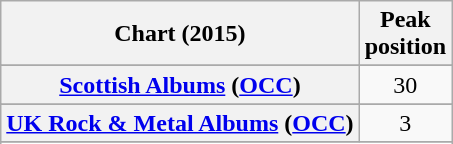<table class="wikitable sortable plainrowheaders" style="text-align:center">
<tr>
<th scope="col">Chart (2015)</th>
<th scope="col">Peak<br>position</th>
</tr>
<tr>
</tr>
<tr>
</tr>
<tr>
</tr>
<tr>
</tr>
<tr>
</tr>
<tr>
</tr>
<tr>
</tr>
<tr>
<th scope="row"><a href='#'>Scottish Albums</a> (<a href='#'>OCC</a>)</th>
<td>30</td>
</tr>
<tr>
</tr>
<tr>
</tr>
<tr>
</tr>
<tr>
<th scope="row"><a href='#'>UK Rock & Metal Albums</a> (<a href='#'>OCC</a>)</th>
<td>3</td>
</tr>
<tr>
</tr>
<tr>
</tr>
<tr>
</tr>
<tr>
</tr>
<tr>
</tr>
<tr>
</tr>
<tr>
</tr>
</table>
